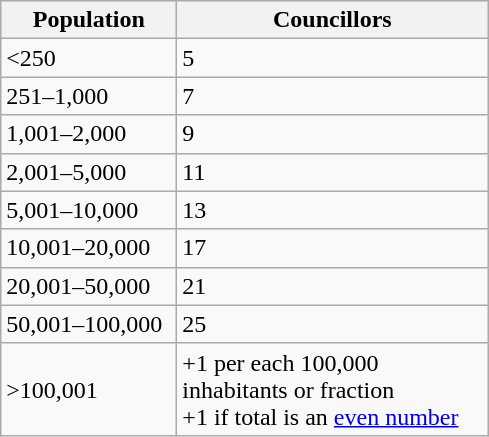<table class="wikitable" style="text-align:left;">
<tr>
<th width="110">Population</th>
<th width="200">Councillors</th>
</tr>
<tr>
<td><250</td>
<td>5</td>
</tr>
<tr>
<td>251–1,000</td>
<td>7</td>
</tr>
<tr>
<td>1,001–2,000</td>
<td>9</td>
</tr>
<tr>
<td>2,001–5,000</td>
<td>11</td>
</tr>
<tr>
<td>5,001–10,000</td>
<td>13</td>
</tr>
<tr>
<td>10,001–20,000</td>
<td>17</td>
</tr>
<tr>
<td>20,001–50,000</td>
<td>21</td>
</tr>
<tr>
<td>50,001–100,000</td>
<td>25</td>
</tr>
<tr>
<td>>100,001</td>
<td>+1 per each 100,000 inhabitants or fraction<br>+1 if total is an <a href='#'>even number</a></td>
</tr>
</table>
